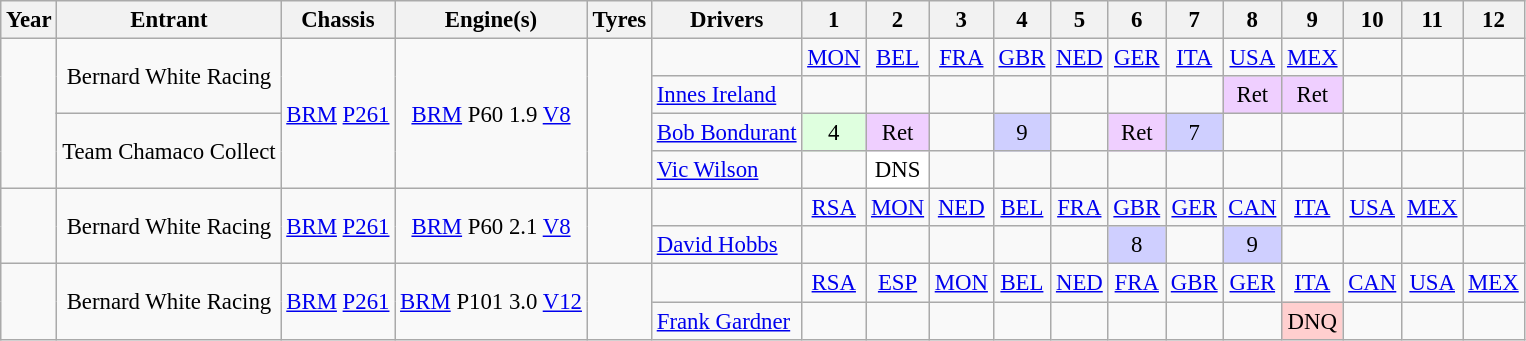<table class="wikitable" style="text-align:center; font-size:95%">
<tr>
<th>Year</th>
<th>Entrant</th>
<th>Chassis</th>
<th>Engine(s)</th>
<th>Tyres</th>
<th>Drivers</th>
<th>1</th>
<th>2</th>
<th>3</th>
<th>4</th>
<th>5</th>
<th>6</th>
<th>7</th>
<th>8</th>
<th>9</th>
<th>10</th>
<th>11</th>
<th>12</th>
</tr>
<tr>
<td rowspan=4></td>
<td rowspan=2>Bernard White Racing</td>
<td rowspan=4><a href='#'>BRM</a> <a href='#'>P261</a></td>
<td rowspan=4><a href='#'>BRM</a> P60 1.9 <a href='#'>V8</a></td>
<td rowspan=4></td>
<td></td>
<td><a href='#'>MON</a></td>
<td><a href='#'>BEL</a></td>
<td><a href='#'>FRA</a></td>
<td><a href='#'>GBR</a></td>
<td><a href='#'>NED</a></td>
<td><a href='#'>GER</a></td>
<td><a href='#'>ITA</a></td>
<td><a href='#'>USA</a></td>
<td><a href='#'>MEX</a></td>
<td></td>
<td></td>
<td></td>
</tr>
<tr>
<td align=left> <a href='#'>Innes Ireland</a></td>
<td></td>
<td></td>
<td></td>
<td></td>
<td></td>
<td></td>
<td></td>
<td style="background:#EFCFFF;">Ret</td>
<td style="background:#EFCFFF;">Ret</td>
<td></td>
<td></td>
<td></td>
</tr>
<tr>
<td rowspan=2>Team Chamaco Collect</td>
<td align=left> <a href='#'>Bob Bondurant</a></td>
<td style="background:#DFFFDF;">4</td>
<td style="background:#EFCFFF;">Ret</td>
<td></td>
<td style="background:#CFCFFF;">9</td>
<td></td>
<td style="background:#EFCFFF;">Ret</td>
<td style="background:#CFCFFF;">7</td>
<td></td>
<td></td>
<td></td>
<td></td>
<td></td>
</tr>
<tr>
<td align=left> <a href='#'>Vic Wilson</a></td>
<td></td>
<td style="background:#FFFFFF;">DNS</td>
<td></td>
<td></td>
<td></td>
<td></td>
<td></td>
<td></td>
<td></td>
<td></td>
<td></td>
<td></td>
</tr>
<tr>
<td rowspan=2></td>
<td rowspan=2>Bernard White Racing</td>
<td rowspan=2><a href='#'>BRM</a> <a href='#'>P261</a></td>
<td rowspan=2><a href='#'>BRM</a> P60 2.1 <a href='#'>V8</a></td>
<td rowspan=2></td>
<td></td>
<td><a href='#'>RSA</a></td>
<td><a href='#'>MON</a></td>
<td><a href='#'>NED</a></td>
<td><a href='#'>BEL</a></td>
<td><a href='#'>FRA</a></td>
<td><a href='#'>GBR</a></td>
<td><a href='#'>GER</a></td>
<td><a href='#'>CAN</a></td>
<td><a href='#'>ITA</a></td>
<td><a href='#'>USA</a></td>
<td><a href='#'>MEX</a></td>
<td></td>
</tr>
<tr>
<td align="left"> <a href='#'>David Hobbs</a></td>
<td></td>
<td></td>
<td></td>
<td></td>
<td></td>
<td style="background:#CFCFFF;">8</td>
<td></td>
<td style="background:#CFCFFF;">9</td>
<td></td>
<td></td>
<td></td>
<td></td>
</tr>
<tr>
<td rowspan=2></td>
<td rowspan=2>Bernard White Racing</td>
<td rowspan=2><a href='#'>BRM</a> <a href='#'>P261</a></td>
<td rowspan=2><a href='#'>BRM</a> P101 3.0 <a href='#'>V12</a></td>
<td rowspan=2></td>
<td></td>
<td><a href='#'>RSA</a></td>
<td><a href='#'>ESP</a></td>
<td><a href='#'>MON</a></td>
<td><a href='#'>BEL</a></td>
<td><a href='#'>NED</a></td>
<td><a href='#'>FRA</a></td>
<td><a href='#'>GBR</a></td>
<td><a href='#'>GER</a></td>
<td><a href='#'>ITA</a></td>
<td><a href='#'>CAN</a></td>
<td><a href='#'>USA</a></td>
<td><a href='#'>MEX</a></td>
</tr>
<tr>
<td align="left"> <a href='#'>Frank Gardner</a></td>
<td></td>
<td></td>
<td></td>
<td></td>
<td></td>
<td></td>
<td></td>
<td></td>
<td style="background:#FFCFCF;">DNQ</td>
<td></td>
<td></td>
<td></td>
</tr>
</table>
